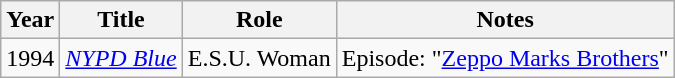<table class="wikitable sortable plainrowheaders">
<tr>
<th>Year</th>
<th>Title</th>
<th>Role</th>
<th>Notes</th>
</tr>
<tr>
<td>1994</td>
<td><em><a href='#'>NYPD Blue</a></em></td>
<td>E.S.U. Woman</td>
<td>Episode: "<a href='#'>Zeppo Marks Brothers</a>"</td>
</tr>
</table>
